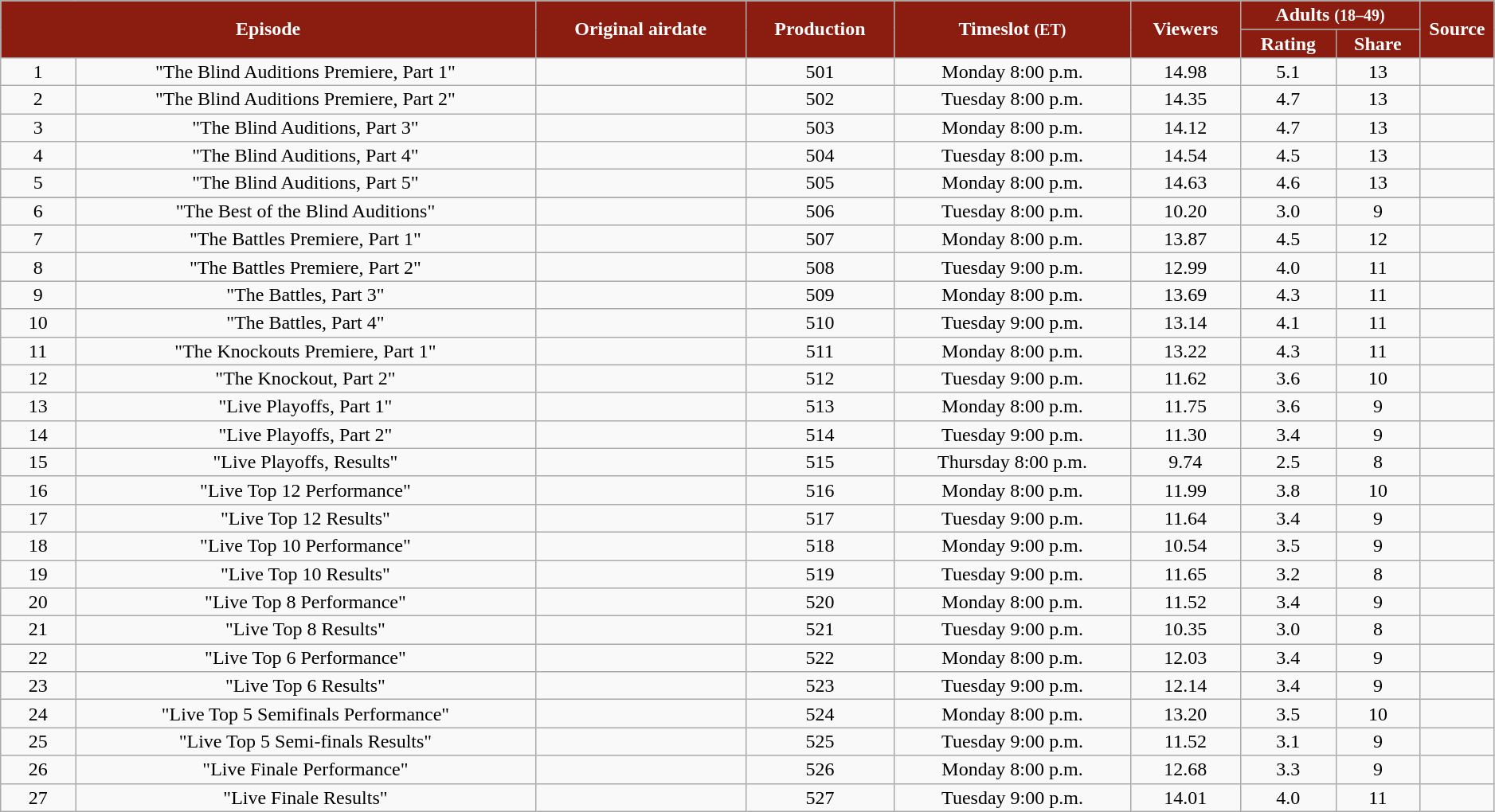<table class="wikitable" style="text-align:center; background:#f9f9f9; line-height:16px;" width="99%">
<tr>
<th style="background:#8b1c10; color:white;" rowspan="2" colspan="2">Episode</th>
<th style="background:#8b1c10; color:white;" rowspan="2">Original airdate</th>
<th style="background:#8b1c10; color:white;" rowspan="2">Production</th>
<th style="background:#8b1c10; color:white;" rowspan="2">Timeslot <small>(ET)</small></th>
<th style="background:#8b1c10; color:white;" rowspan="2">Viewers<br><small></small></th>
<th style="background:#8b1c10; color:white;" colspan="2">Adults <small>(18–49)</small></th>
<th style="background:#8b1c10; color:white;" rowspan="2" width="05%">Source</th>
</tr>
<tr>
<th style="background:#8b1c10; color:white;">Rating</th>
<th style="background:#8b1c10; color:white;">Share</th>
</tr>
<tr>
<td width="05%">1</td>
<td>"The Blind Auditions Premiere, Part 1"</td>
<td></td>
<td>501</td>
<td>Monday 8:00 p.m.</td>
<td>14.98</td>
<td>5.1</td>
<td>13</td>
<td></td>
</tr>
<tr>
<td>2</td>
<td>"The Blind Auditions Premiere, Part 2"</td>
<td></td>
<td>502</td>
<td>Tuesday 8:00 p.m.</td>
<td>14.35</td>
<td>4.7</td>
<td>13</td>
<td></td>
</tr>
<tr>
<td>3</td>
<td>"The Blind Auditions, Part 3"</td>
<td></td>
<td>503</td>
<td>Monday 8:00 p.m.</td>
<td>14.12</td>
<td>4.7</td>
<td>13</td>
<td></td>
</tr>
<tr>
<td>4</td>
<td>"The Blind Auditions, Part 4"</td>
<td></td>
<td>504</td>
<td>Tuesday 8:00 p.m.</td>
<td>14.54</td>
<td>4.5</td>
<td>13</td>
<td></td>
</tr>
<tr>
<td>5</td>
<td>"The Blind Auditions, Part 5"</td>
<td></td>
<td>505</td>
<td>Monday 8:00 p.m.</td>
<td>14.63</td>
<td>4.6</td>
<td>13</td>
<td></td>
</tr>
<tr>
</tr>
<tr>
<td>6</td>
<td>"The Best of the Blind Auditions"</td>
<td></td>
<td>506</td>
<td>Tuesday 8:00 p.m.</td>
<td>10.20</td>
<td>3.0</td>
<td>9</td>
<td></td>
</tr>
<tr>
<td>7</td>
<td>"The Battles Premiere, Part 1"</td>
<td></td>
<td>507</td>
<td>Monday 8:00 p.m.</td>
<td>13.87</td>
<td>4.5</td>
<td>12</td>
<td></td>
</tr>
<tr>
<td>8</td>
<td>"The Battles Premiere, Part 2"</td>
<td></td>
<td>508</td>
<td>Tuesday 9:00 p.m.</td>
<td>12.99</td>
<td>4.0</td>
<td>11</td>
<td></td>
</tr>
<tr>
<td>9</td>
<td>"The Battles, Part 3"</td>
<td></td>
<td>509</td>
<td>Monday 8:00 p.m.</td>
<td>13.69</td>
<td>4.3</td>
<td>11</td>
<td></td>
</tr>
<tr>
<td>10</td>
<td>"The Battles, Part 4"</td>
<td></td>
<td>510</td>
<td>Tuesday 9:00 p.m.</td>
<td>13.14</td>
<td>4.1</td>
<td>11</td>
<td></td>
</tr>
<tr>
<td>11</td>
<td>"The Knockouts Premiere, Part 1"</td>
<td></td>
<td>511</td>
<td>Monday 8:00 p.m.</td>
<td>13.22</td>
<td>4.3</td>
<td>11</td>
<td></td>
</tr>
<tr>
<td>12</td>
<td>"The Knockout, Part 2"</td>
<td></td>
<td>512</td>
<td>Tuesday 9:00 p.m.</td>
<td>11.62</td>
<td>3.6</td>
<td>10</td>
<td></td>
</tr>
<tr>
<td>13</td>
<td>"Live Playoffs, Part 1"</td>
<td></td>
<td>513</td>
<td>Monday 8:00 p.m.</td>
<td>11.75</td>
<td>3.6</td>
<td>9</td>
<td></td>
</tr>
<tr>
<td>14</td>
<td>"Live Playoffs, Part 2"</td>
<td></td>
<td>514</td>
<td>Tuesday 9:00 p.m.</td>
<td>11.30</td>
<td>3.4</td>
<td>9</td>
<td></td>
</tr>
<tr>
<td>15</td>
<td>"Live Playoffs, Results"</td>
<td></td>
<td>515</td>
<td>Thursday 8:00 p.m.</td>
<td>9.74</td>
<td>2.5</td>
<td>8</td>
<td></td>
</tr>
<tr>
<td>16</td>
<td>"Live Top 12 Performance"</td>
<td></td>
<td>516</td>
<td>Monday 8:00 p.m.</td>
<td>11.99</td>
<td>3.8</td>
<td>10</td>
<td></td>
</tr>
<tr>
<td>17</td>
<td>"Live Top 12 Results"</td>
<td></td>
<td>517</td>
<td>Tuesday 9:00 p.m.</td>
<td>11.64</td>
<td>3.4</td>
<td>9</td>
<td></td>
</tr>
<tr>
<td>18</td>
<td>"Live Top 10 Performance"</td>
<td></td>
<td>518</td>
<td>Monday 9:00 p.m.</td>
<td>10.54</td>
<td>3.5</td>
<td>9</td>
<td></td>
</tr>
<tr>
<td>19</td>
<td>"Live Top 10 Results"</td>
<td></td>
<td>519</td>
<td>Tuesday 9:00 p.m.</td>
<td>11.65</td>
<td>3.2</td>
<td>8</td>
<td></td>
</tr>
<tr>
<td>20</td>
<td>"Live Top 8 Performance"</td>
<td></td>
<td>520</td>
<td>Monday 8:00 p.m.</td>
<td>11.52</td>
<td>3.4</td>
<td>9</td>
<td></td>
</tr>
<tr>
<td>21</td>
<td>"Live Top 8 Results"</td>
<td></td>
<td>521</td>
<td>Tuesday 9:00 p.m.</td>
<td>10.35</td>
<td>3.0</td>
<td>8</td>
<td></td>
</tr>
<tr>
<td>22</td>
<td>"Live Top 6 Performance"</td>
<td></td>
<td>522</td>
<td>Monday 8:00 p.m.</td>
<td>12.03</td>
<td>3.4</td>
<td>9</td>
<td></td>
</tr>
<tr>
<td>23</td>
<td>"Live Top 6 Results"</td>
<td></td>
<td>523</td>
<td>Tuesday 9:00 p.m.</td>
<td>12.14</td>
<td>3.4</td>
<td>9</td>
<td></td>
</tr>
<tr>
<td>24</td>
<td>"Live Top 5 Semifinals Performance"</td>
<td></td>
<td>524</td>
<td>Monday 8:00 p.m.</td>
<td>13.20</td>
<td>3.5</td>
<td>10</td>
<td></td>
</tr>
<tr>
<td>25</td>
<td>"Live Top 5 Semi-finals Results"</td>
<td></td>
<td>525</td>
<td>Tuesday 9:00 p.m.</td>
<td>11.52</td>
<td>3.1</td>
<td>9</td>
<td></td>
</tr>
<tr>
<td>26</td>
<td>"Live Finale Performance"</td>
<td></td>
<td>526</td>
<td>Monday 8:00 p.m.</td>
<td>12.68</td>
<td>3.3</td>
<td>9</td>
<td></td>
</tr>
<tr>
<td>27</td>
<td>"Live Finale Results"</td>
<td></td>
<td>527</td>
<td>Tuesday 9:00 p.m.</td>
<td>14.01</td>
<td>4.0</td>
<td>11</td>
<td></td>
</tr>
</table>
